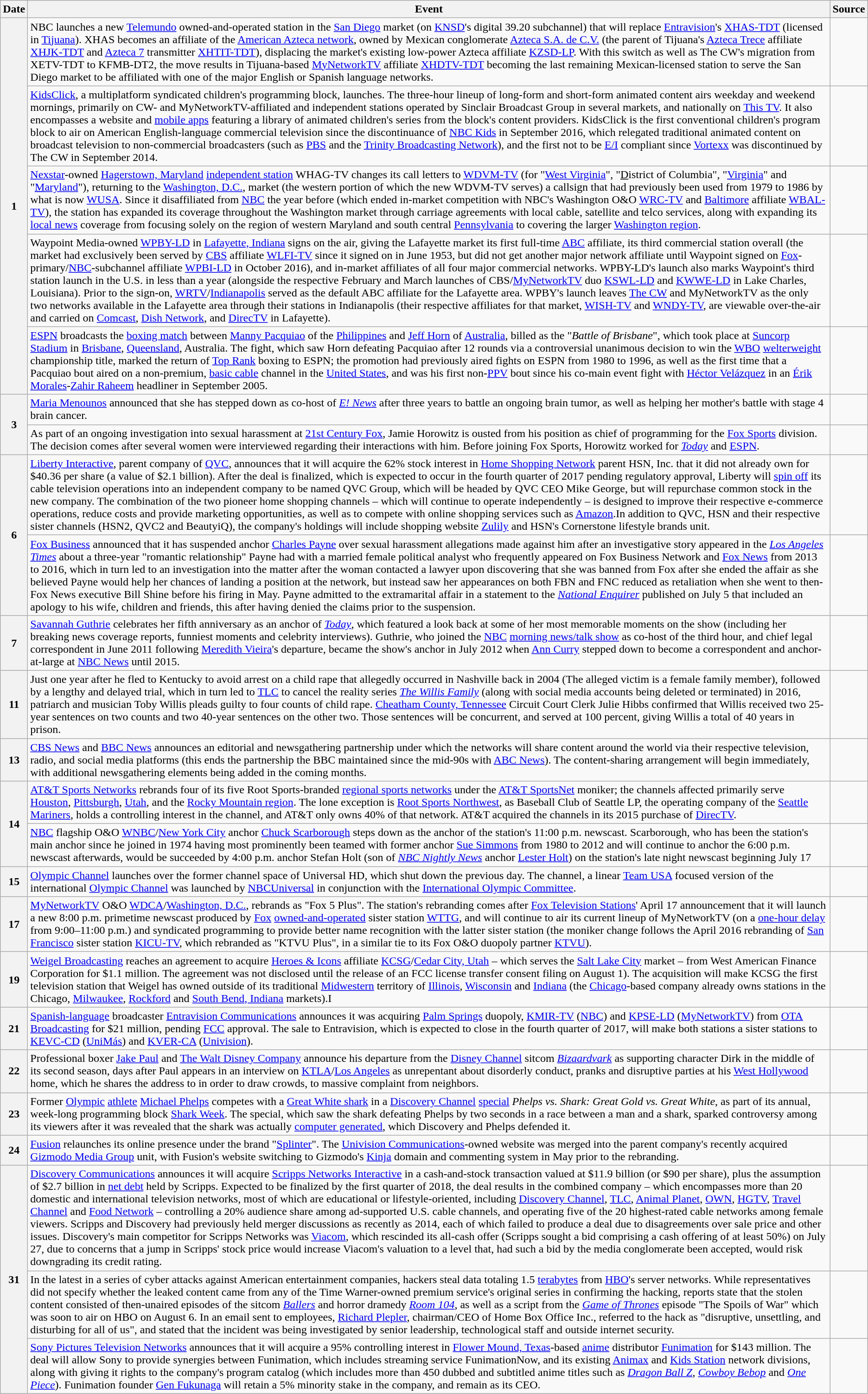<table class="wikitable">
<tr>
<th>Date</th>
<th>Event</th>
<th>Source</th>
</tr>
<tr>
<th rowspan="5">1</th>
<td>NBC launches a new <a href='#'>Telemundo</a> owned-and-operated station in the <a href='#'>San Diego</a> market (on <a href='#'>KNSD</a>'s digital 39.20 subchannel) that will replace <a href='#'>Entravision</a>'s <a href='#'>XHAS-TDT</a> (licensed in <a href='#'>Tijuana</a>). XHAS becomes an affiliate of the <a href='#'>American Azteca network</a>, owned by Mexican conglomerate <a href='#'>Azteca S.A. de C.V.</a> (the parent of Tijuana's <a href='#'>Azteca Trece</a> affiliate <a href='#'>XHJK-TDT</a> and <a href='#'>Azteca 7</a> transmitter <a href='#'>XHTIT-TDT</a>), displacing the market's existing low-power Azteca affiliate <a href='#'>KZSD-LP</a>. With this switch as well as The CW's migration from XETV-TDT to KFMB-DT2, the move results in Tijuana-based <a href='#'>MyNetworkTV</a> affiliate <a href='#'>XHDTV-TDT</a> becoming the last remaining Mexican-licensed station to serve the San Diego market to be affiliated with one of the major English or Spanish language networks.</td>
<td><br></td>
</tr>
<tr>
<td><a href='#'>KidsClick</a>, a multiplatform syndicated children's programming block, launches. The three-hour lineup of long-form and short-form animated content airs weekday and weekend mornings, primarily on CW- and MyNetworkTV-affiliated and independent stations operated by Sinclair Broadcast Group in several markets, and nationally on <a href='#'>This TV</a>. It also encompasses a website and <a href='#'>mobile apps</a> featuring a library of animated children's series from the block's content providers. KidsClick is the first conventional children's program block to air on American English-language commercial television since the discontinuance of <a href='#'>NBC Kids</a> in September 2016, which relegated traditional animated content on broadcast television to non-commercial broadcasters (such as <a href='#'>PBS</a> and the <a href='#'>Trinity Broadcasting Network</a>), and the first not to be <a href='#'>E/I</a> compliant since <a href='#'>Vortexx</a> was discontinued by The CW in September 2014.</td>
<td><br></td>
</tr>
<tr>
<td><a href='#'>Nexstar</a>-owned <a href='#'>Hagerstown, Maryland</a> <a href='#'>independent station</a> WHAG-TV changes its call letters to <a href='#'>WDVM-TV</a> (for "<a href='#'><u>W</u>est Virginia</a>", "<u>D</u>istrict of Columbia", "<a href='#'><u>V</u>irginia</a>" and "<a href='#'><u>M</u>aryland</a>"), returning to the <a href='#'>Washington, D.C.</a>, market (the western portion of which the new WDVM-TV serves) a callsign that had previously been used from 1979 to 1986 by what is now <a href='#'>WUSA</a>. Since it disaffiliated from <a href='#'>NBC</a> the year before (which ended in-market competition with NBC's Washington O&O <a href='#'>WRC-TV</a> and <a href='#'>Baltimore</a> affiliate <a href='#'>WBAL-TV</a>), the station has expanded its coverage throughout the Washington market through carriage agreements with local cable, satellite and telco services, along with expanding its <a href='#'>local news</a> coverage from focusing solely on the region of western Maryland and south central <a href='#'>Pennsylvania</a> to covering the larger <a href='#'>Washington region</a>.</td>
<td></td>
</tr>
<tr>
<td>Waypoint Media-owned <a href='#'>WPBY-LD</a> in <a href='#'>Lafayette, Indiana</a> signs on the air, giving the Lafayette market its first full-time <a href='#'>ABC</a> affiliate, its third commercial station overall (the market had exclusively been served by <a href='#'>CBS</a> affiliate <a href='#'>WLFI-TV</a> since it signed on in June 1953, but did not get another major network affiliate until Waypoint signed on <a href='#'>Fox</a>-primary/<a href='#'>NBC</a>-subchannel affiliate <a href='#'>WPBI-LD</a> in October 2016), and in-market affiliates of all four major commercial networks. WPBY-LD's launch also marks Waypoint's third station launch in the U.S. in less than a year (alongside the respective February and March launches of CBS/<a href='#'>MyNetworkTV</a> duo <a href='#'>KSWL-LD</a> and <a href='#'>KWWE-LD</a> in Lake Charles, Louisiana). Prior to the sign-on, <a href='#'>WRTV</a>/<a href='#'>Indianapolis</a> served as the default ABC affiliate for the Lafayette area. WPBY's launch leaves <a href='#'>The CW</a> and MyNetworkTV as the only two networks available in the Lafayette area through their stations in Indianapolis (their respective affiliates for that market, <a href='#'>WISH-TV</a> and <a href='#'>WNDY-TV</a>, are viewable over-the-air and carried on <a href='#'>Comcast</a>, <a href='#'>Dish Network</a>, and <a href='#'>DirecTV</a> in Lafayette).</td>
<td></td>
</tr>
<tr>
<td><a href='#'>ESPN</a> broadcasts the <a href='#'>boxing match</a> between <a href='#'>Manny Pacquiao</a> of the <a href='#'>Philippines</a> and <a href='#'>Jeff Horn</a> of <a href='#'>Australia</a>, billed as the "<em>Battle of Brisbane</em>", which took place at <a href='#'>Suncorp Stadium</a> in <a href='#'>Brisbane</a>, <a href='#'>Queensland</a>, Australia. The fight, which saw Horn defeating Pacquiao after 12 rounds via a controversial unanimous decision to win the <a href='#'>WBO</a> <a href='#'>welterweight</a> championship title, marked the return of <a href='#'>Top Rank</a> boxing to ESPN; the promotion had previously aired fights on ESPN from 1980 to 1996, as well as the first time that a Pacquiao bout aired on a non-premium, <a href='#'>basic cable</a> channel in the <a href='#'>United States</a>, and was his first non-<a href='#'>PPV</a> bout since his co-main event fight with <a href='#'>Héctor Velázquez</a> in an <a href='#'>Érik Morales</a>-<a href='#'>Zahir Raheem</a> headliner in September 2005.</td>
<td></td>
</tr>
<tr>
<th rowspan="2">3</th>
<td><a href='#'>Maria Menounos</a> announced that she has stepped down as co-host of <em><a href='#'>E! News</a></em> after three years to battle an ongoing brain tumor, as well as helping her mother's battle with stage 4 brain cancer.</td>
<td></td>
</tr>
<tr>
<td>As part of an ongoing investigation into sexual harassment at <a href='#'>21st Century Fox</a>, Jamie Horowitz is ousted from his position as chief of programming for the <a href='#'>Fox Sports</a> division. The decision comes after several women were interviewed regarding their interactions with him. Before joining Fox Sports, Horowitz worked for <em><a href='#'>Today</a></em> and <a href='#'>ESPN</a>.</td>
<td></td>
</tr>
<tr>
<th rowspan=2>6</th>
<td><a href='#'>Liberty Interactive</a>, parent company of <a href='#'>QVC</a>, announces that it will acquire the 62% stock interest in <a href='#'>Home Shopping Network</a> parent HSN, Inc. that it did not already own for $40.36 per share (a value of $2.1 billion). After the deal is finalized, which is expected to occur in the fourth quarter of 2017 pending regulatory approval, Liberty will <a href='#'>spin off</a> its cable television operations into an independent company to be named QVC Group, which will be headed by QVC CEO Mike George, but will repurchase common stock in the new company. The combination of the two pioneer home shopping channels – which will continue to operate independently – is designed to improve their respective e-commerce operations, reduce costs and provide marketing opportunities, as well as to compete with online shopping services such as <a href='#'>Amazon</a>.In addition to QVC, HSN and their respective sister channels (HSN2, QVC2 and BeautyiQ), the company's holdings will include shopping website <a href='#'>Zulily</a> and HSN's Cornerstone lifestyle brands unit.</td>
<td></td>
</tr>
<tr>
<td><a href='#'>Fox Business</a> announced that it has suspended anchor <a href='#'>Charles Payne</a> over sexual harassment allegations made against him after an investigative story appeared in the <em><a href='#'>Los Angeles Times</a></em> about a three-year "romantic relationship" Payne had with a married female political analyst who frequently appeared on Fox Business Network and <a href='#'>Fox News</a> from 2013 to 2016, which in turn led to an investigation into the matter after the woman contacted a lawyer upon discovering that she was banned from Fox after she ended the affair as she believed Payne would help her chances of landing a position at the network, but instead saw her appearances on both FBN and FNC reduced as retaliation when she went to then-Fox News executive Bill Shine before his firing in May. Payne admitted to the extramarital affair in a statement to the <em><a href='#'>National Enquirer</a></em> published on July 5 that included an apology to his wife, children and friends, this after having denied the claims prior to the suspension.</td>
<td></td>
</tr>
<tr>
<th>7</th>
<td><a href='#'>Savannah Guthrie</a> celebrates her fifth anniversary as an anchor of <em><a href='#'>Today</a></em>, which featured a look back at some of her most memorable moments on the show (including her breaking news coverage reports, funniest moments and celebrity interviews). Guthrie, who joined the <a href='#'>NBC</a> <a href='#'>morning news/talk show</a> as co-host of the third hour, and chief legal correspondent in June 2011 following <a href='#'>Meredith Vieira</a>'s departure, became the show's anchor in July 2012 when <a href='#'>Ann Curry</a> stepped down to become a correspondent and anchor-at-large at <a href='#'>NBC News</a> until 2015.</td>
<td></td>
</tr>
<tr>
<th>11</th>
<td>Just one year after he fled to Kentucky to avoid arrest on a child rape that allegedly occurred in Nashville back in 2004 (The alleged victim is a female family member), followed by a lengthy and delayed trial, which in turn led to <a href='#'>TLC</a> to cancel the reality series <em><a href='#'>The Willis Family</a></em> (along with social media accounts being deleted or terminated) in 2016, patriarch and musician Toby Willis pleads guilty to four counts of child rape. <a href='#'>Cheatham County, Tennessee</a> Circuit Court Clerk Julie Hibbs confirmed that Willis received two 25-year sentences on two counts and two 40-year sentences on the other two. Those sentences will be concurrent, and served at 100 percent, giving Willis a total of 40 years in prison.</td>
<td></td>
</tr>
<tr>
<th>13</th>
<td><a href='#'>CBS News</a> and <a href='#'>BBC News</a> announces an editorial and newsgathering partnership under which the networks will share content around the world via their respective television, radio, and social media platforms (this ends the partnership the BBC maintained since the mid-90s with <a href='#'>ABC News</a>). The content-sharing arrangement will begin immediately, with additional newsgathering elements being added in the coming months.</td>
<td></td>
</tr>
<tr>
<th rowspan="2">14</th>
<td><a href='#'>AT&T Sports Networks</a> rebrands four of its five Root Sports-branded <a href='#'>regional sports networks</a> under the <a href='#'>AT&T SportsNet</a> moniker; the channels affected primarily serve <a href='#'>Houston</a>, <a href='#'>Pittsburgh</a>, <a href='#'>Utah</a>, and the <a href='#'>Rocky Mountain region</a>. The lone exception is <a href='#'>Root Sports Northwest</a>, as Baseball Club of Seattle LP, the operating company of the <a href='#'>Seattle Mariners</a>, holds a controlling interest in the channel, and AT&T only owns 40% of that network. AT&T acquired the channels in its 2015 purchase of <a href='#'>DirecTV</a>.</td>
<td></td>
</tr>
<tr>
<td><a href='#'>NBC</a> flagship O&O <a href='#'>WNBC</a>/<a href='#'>New York City</a> anchor <a href='#'>Chuck Scarborough</a> steps down as the anchor of the station's 11:00 p.m. newscast. Scarborough, who has been the station's main anchor since he joined in 1974 having most prominently been teamed with former anchor <a href='#'>Sue Simmons</a> from 1980 to 2012 and will continue to anchor the 6:00 p.m. newscast afterwards, would be succeeded by 4:00 p.m. anchor Stefan Holt (son of <em><a href='#'>NBC Nightly News</a></em> anchor <a href='#'>Lester Holt</a>) on the station's late night newscast beginning July 17</td>
<td></td>
</tr>
<tr>
<th>15</th>
<td><a href='#'>Olympic Channel</a> launches over the former channel space of Universal HD, which shut down the previous day. The channel, a linear <a href='#'>Team USA</a> focused version of the international <a href='#'>Olympic Channel</a> was launched by <a href='#'>NBCUniversal</a> in conjunction with the <a href='#'>International Olympic Committee</a>.</td>
<td></td>
</tr>
<tr>
<th>17</th>
<td><a href='#'>MyNetworkTV</a> O&O <a href='#'>WDCA</a>/<a href='#'>Washington, D.C.</a>, rebrands as "Fox 5 Plus". The station's rebranding comes after <a href='#'>Fox Television Stations</a>' April 17 announcement that it will launch a new 8:00 p.m. primetime newscast produced by <a href='#'>Fox</a> <a href='#'>owned-and-operated</a> sister station <a href='#'>WTTG</a>, and will continue to air its current lineup of MyNetworkTV (on a <a href='#'>one-hour delay</a> from 9:00–11:00 p.m.) and syndicated programming to provide better name recognition with the latter sister station (the moniker change follows the April 2016 rebranding of <a href='#'>San Francisco</a> sister station <a href='#'>KICU-TV</a>, which rebranded as "KTVU Plus", in a similar tie to its Fox O&O duopoly partner <a href='#'>KTVU</a>).</td>
<td></td>
</tr>
<tr>
<th>19</th>
<td><a href='#'>Weigel Broadcasting</a> reaches an agreement to acquire <a href='#'>Heroes & Icons</a> affiliate <a href='#'>KCSG</a>/<a href='#'>Cedar City, Utah</a> – which serves the <a href='#'>Salt Lake City</a> market – from West American Finance Corporation for $1.1 million. The agreement was not disclosed until the release of an FCC license transfer consent filing on August 1). The acquisition will make KCSG the first television station that Weigel has owned outside of its traditional <a href='#'>Midwestern</a> territory of <a href='#'>Illinois</a>, <a href='#'>Wisconsin</a> and <a href='#'>Indiana</a> (the <a href='#'>Chicago</a>-based company already owns stations in the Chicago, <a href='#'>Milwaukee</a>, <a href='#'>Rockford</a> and <a href='#'>South Bend, Indiana</a> markets).I</td>
<td></td>
</tr>
<tr>
<th>21</th>
<td><a href='#'>Spanish-language</a> broadcaster <a href='#'>Entravision Communications</a> announces it was acquiring <a href='#'>Palm Springs</a> duopoly, <a href='#'>KMIR-TV</a> (<a href='#'>NBC</a>) and <a href='#'>KPSE-LD</a> (<a href='#'>MyNetworkTV</a>) from <a href='#'>OTA Broadcasting</a> for $21 million, pending <a href='#'>FCC</a> approval. The sale to Entravision, which is expected to close in the fourth quarter of 2017, will make both stations a sister stations to <a href='#'>KEVC-CD</a> (<a href='#'>UniMás</a>) and <a href='#'>KVER-CA</a> (<a href='#'>Univision</a>).</td>
<td></td>
</tr>
<tr>
<th>22</th>
<td>Professional boxer <a href='#'>Jake Paul</a> and <a href='#'>The Walt Disney Company</a> announce his departure from the <a href='#'>Disney Channel</a> sitcom <em><a href='#'>Bizaardvark</a></em> as supporting character Dirk in the middle of its second season, days after Paul appears in an interview on <a href='#'>KTLA</a>/<a href='#'>Los Angeles</a> as unrepentant about disorderly conduct, pranks and disruptive parties at his <a href='#'>West Hollywood</a> home, which he shares the address to in order to draw crowds, to massive complaint from neighbors.</td>
<td></td>
</tr>
<tr>
<th>23</th>
<td>Former <a href='#'>Olympic</a> <a href='#'>athlete</a> <a href='#'>Michael Phelps</a> competes with a <a href='#'>Great White shark</a> in a <a href='#'>Discovery Channel</a> <a href='#'>special</a> <em>Phelps vs. Shark: Great Gold vs. Great White</em>, as part of its annual, week-long programming block <a href='#'>Shark Week</a>. The special, which saw the shark defeating Phelps by two seconds in a race between a man and a shark, sparked controversy among its viewers after it was revealed that the shark was actually <a href='#'>computer generated</a>, which Discovery and Phelps defended it.</td>
<td></td>
</tr>
<tr>
<th>24</th>
<td><a href='#'>Fusion</a> relaunches its online presence under the brand "<a href='#'>Splinter</a>". The <a href='#'>Univision Communications</a>-owned website was merged into the parent company's recently acquired <a href='#'>Gizmodo Media Group</a> unit, with Fusion's website switching to Gizmodo's <a href='#'>Kinja</a> domain and commenting system in May prior to the rebranding.</td>
<td></td>
</tr>
<tr>
<th rowspan="3">31</th>
<td><a href='#'>Discovery Communications</a> announces it will acquire <a href='#'>Scripps Networks Interactive</a> in a cash-and-stock transaction valued at $11.9 billion (or $90 per share), plus the assumption of $2.7 billion in <a href='#'>net debt</a> held by Scripps. Expected to be finalized by the first quarter of 2018, the deal results in the combined company – which encompasses more than 20 domestic and international television networks, most of which are educational or lifestyle-oriented, including <a href='#'>Discovery Channel</a>, <a href='#'>TLC</a>, <a href='#'>Animal Planet</a>, <a href='#'>OWN</a>, <a href='#'>HGTV</a>, <a href='#'>Travel Channel</a> and <a href='#'>Food Network</a> – controlling a 20% audience share among ad-supported U.S. cable channels, and operating five of the 20 highest-rated cable networks among female viewers. Scripps and Discovery had previously held merger discussions as recently as 2014, each of which failed to produce a deal due to disagreements over sale price and other issues. Discovery's main competitor for Scripps Networks was <a href='#'>Viacom</a>, which rescinded its all-cash offer (Scripps sought a bid comprising a cash offering of at least 50%) on July 27, due to concerns that a jump in Scripps' stock price would increase Viacom's valuation to a level that, had such a bid by the media conglomerate been accepted, would risk downgrading its credit rating.</td>
<td></td>
</tr>
<tr>
<td>In the latest in a series of cyber attacks against American entertainment companies, hackers steal data totaling 1.5 <a href='#'>terabytes</a> from <a href='#'>HBO</a>'s server networks. While representatives did not specify whether the leaked content came from any of the Time Warner-owned premium service's original series in confirming the hacking, reports state that the stolen content consisted of then-unaired episodes of the sitcom <em><a href='#'>Ballers</a></em> and horror dramedy <em><a href='#'>Room 104</a></em>, as well as a script from the <em><a href='#'>Game of Thrones</a></em> episode "The Spoils of War" which was soon to air on HBO on August 6. In an email sent to employees, <a href='#'>Richard Plepler</a>, chairman/CEO of Home Box Office Inc., referred to the hack as "disruptive, unsettling, and disturbing for all of us", and stated that the incident was being investigated by senior leadership, technological staff and outside internet security.</td>
<td></td>
</tr>
<tr>
<td><a href='#'>Sony Pictures Television Networks</a> announces that it will acquire a 95% controlling interest in <a href='#'>Flower Mound, Texas</a>-based <a href='#'>anime</a> distributor <a href='#'>Funimation</a> for $143 million. The deal will allow Sony to provide synergies between Funimation, which includes streaming service FunimationNow, and its existing <a href='#'>Animax</a> and <a href='#'>Kids Station</a> network divisions, along with giving it rights to the company's program catalog (which includes more than 450 dubbed and subtitled anime titles such as <em><a href='#'>Dragon Ball Z</a></em>, <em><a href='#'>Cowboy Bebop</a></em> and <em><a href='#'>One Piece</a></em>). Funimation founder <a href='#'>Gen Fukunaga</a> will retain a 5% minority stake in the company, and remain as its CEO.</td>
<td></td>
</tr>
</table>
